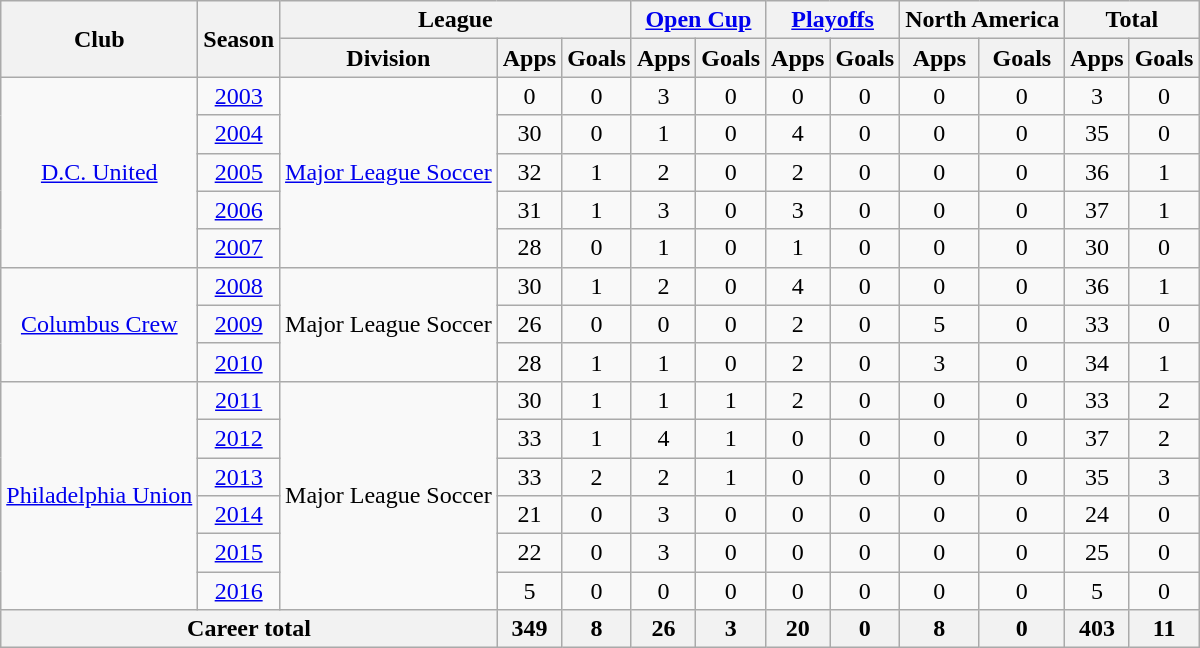<table class="wikitable" style="text-align:center">
<tr>
<th rowspan="2">Club</th>
<th rowspan="2">Season</th>
<th colspan="3">League</th>
<th colspan="2"><a href='#'>Open Cup</a></th>
<th colspan="2"><a href='#'>Playoffs</a></th>
<th colspan="2">North America</th>
<th colspan="2">Total</th>
</tr>
<tr>
<th>Division</th>
<th>Apps</th>
<th>Goals</th>
<th>Apps</th>
<th>Goals</th>
<th>Apps</th>
<th>Goals</th>
<th>Apps</th>
<th>Goals</th>
<th>Apps</th>
<th>Goals</th>
</tr>
<tr>
<td rowspan="5"><a href='#'>D.C. United</a></td>
<td><a href='#'>2003</a></td>
<td rowspan="5"><a href='#'>Major League Soccer</a></td>
<td>0</td>
<td>0</td>
<td>3</td>
<td>0</td>
<td>0</td>
<td>0</td>
<td>0</td>
<td>0</td>
<td>3</td>
<td>0</td>
</tr>
<tr>
<td><a href='#'>2004</a></td>
<td>30</td>
<td>0</td>
<td>1</td>
<td>0</td>
<td>4</td>
<td>0</td>
<td>0</td>
<td>0</td>
<td>35</td>
<td>0</td>
</tr>
<tr>
<td><a href='#'>2005</a></td>
<td>32</td>
<td>1</td>
<td>2</td>
<td>0</td>
<td>2</td>
<td>0</td>
<td>0</td>
<td>0</td>
<td>36</td>
<td>1</td>
</tr>
<tr>
<td><a href='#'>2006</a></td>
<td>31</td>
<td>1</td>
<td>3</td>
<td>0</td>
<td>3</td>
<td>0</td>
<td>0</td>
<td>0</td>
<td>37</td>
<td>1</td>
</tr>
<tr>
<td><a href='#'>2007</a></td>
<td>28</td>
<td>0</td>
<td>1</td>
<td>0</td>
<td>1</td>
<td>0</td>
<td>0</td>
<td>0</td>
<td>30</td>
<td>0</td>
</tr>
<tr>
<td rowspan="3"><a href='#'>Columbus Crew</a></td>
<td><a href='#'>2008</a></td>
<td rowspan="3">Major League Soccer</td>
<td>30</td>
<td>1</td>
<td>2</td>
<td>0</td>
<td>4</td>
<td>0</td>
<td>0</td>
<td>0</td>
<td>36</td>
<td>1</td>
</tr>
<tr>
<td><a href='#'>2009</a></td>
<td>26</td>
<td>0</td>
<td>0</td>
<td>0</td>
<td>2</td>
<td>0</td>
<td>5</td>
<td>0</td>
<td>33</td>
<td>0</td>
</tr>
<tr>
<td><a href='#'>2010</a></td>
<td>28</td>
<td>1</td>
<td>1</td>
<td>0</td>
<td>2</td>
<td>0</td>
<td>3</td>
<td>0</td>
<td>34</td>
<td>1</td>
</tr>
<tr>
<td rowspan="6"><a href='#'>Philadelphia Union</a></td>
<td><a href='#'>2011</a></td>
<td rowspan="6">Major League Soccer</td>
<td>30</td>
<td>1</td>
<td>1</td>
<td>1</td>
<td>2</td>
<td>0</td>
<td>0</td>
<td>0</td>
<td>33</td>
<td>2</td>
</tr>
<tr>
<td><a href='#'>2012</a></td>
<td>33</td>
<td>1</td>
<td>4</td>
<td>1</td>
<td>0</td>
<td>0</td>
<td>0</td>
<td>0</td>
<td>37</td>
<td>2</td>
</tr>
<tr>
<td><a href='#'>2013</a></td>
<td>33</td>
<td>2</td>
<td>2</td>
<td>1</td>
<td>0</td>
<td>0</td>
<td>0</td>
<td>0</td>
<td>35</td>
<td>3</td>
</tr>
<tr>
<td><a href='#'>2014</a></td>
<td>21</td>
<td>0</td>
<td>3</td>
<td>0</td>
<td>0</td>
<td>0</td>
<td>0</td>
<td>0</td>
<td>24</td>
<td>0</td>
</tr>
<tr>
<td><a href='#'>2015</a></td>
<td>22</td>
<td>0</td>
<td>3</td>
<td>0</td>
<td>0</td>
<td>0</td>
<td>0</td>
<td>0</td>
<td>25</td>
<td>0</td>
</tr>
<tr>
<td><a href='#'>2016</a></td>
<td>5</td>
<td>0</td>
<td>0</td>
<td>0</td>
<td>0</td>
<td>0</td>
<td>0</td>
<td>0</td>
<td>5</td>
<td>0</td>
</tr>
<tr>
<th colspan="3">Career total</th>
<th>349</th>
<th>8</th>
<th>26</th>
<th>3</th>
<th>20</th>
<th>0</th>
<th>8</th>
<th>0</th>
<th>403</th>
<th>11</th>
</tr>
</table>
